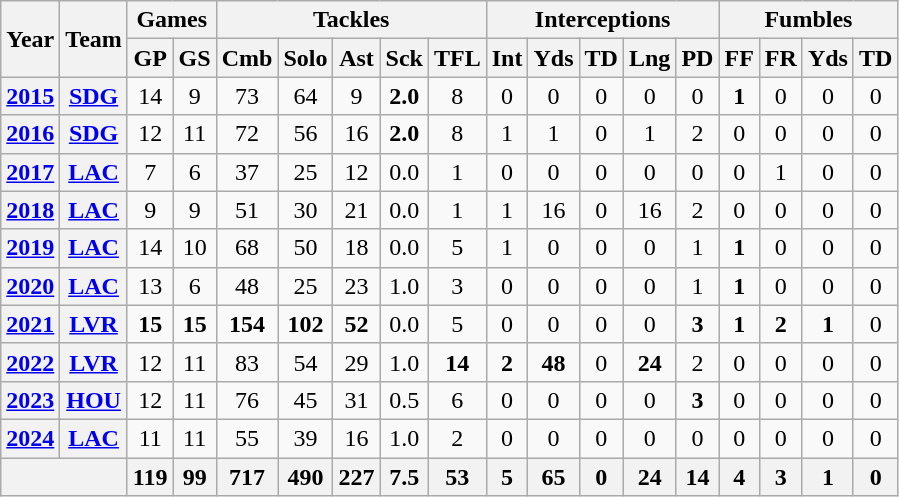<table class="wikitable" style="text-align:center">
<tr>
<th rowspan="2">Year</th>
<th rowspan="2">Team</th>
<th colspan="2">Games</th>
<th colspan="5">Tackles</th>
<th colspan="5">Interceptions</th>
<th colspan="4">Fumbles</th>
</tr>
<tr>
<th>GP</th>
<th>GS</th>
<th>Cmb</th>
<th>Solo</th>
<th>Ast</th>
<th>Sck</th>
<th>TFL</th>
<th>Int</th>
<th>Yds</th>
<th>TD</th>
<th>Lng</th>
<th>PD</th>
<th>FF</th>
<th>FR</th>
<th>Yds</th>
<th>TD</th>
</tr>
<tr>
<th><a href='#'>2015</a></th>
<th><a href='#'>SDG</a></th>
<td>14</td>
<td>9</td>
<td>73</td>
<td>64</td>
<td>9</td>
<td><strong>2.0</strong></td>
<td>8</td>
<td>0</td>
<td>0</td>
<td>0</td>
<td>0</td>
<td>0</td>
<td><strong>1</strong></td>
<td>0</td>
<td>0</td>
<td>0</td>
</tr>
<tr>
<th><a href='#'>2016</a></th>
<th><a href='#'>SDG</a></th>
<td>12</td>
<td>11</td>
<td>72</td>
<td>56</td>
<td>16</td>
<td><strong>2.0</strong></td>
<td>8</td>
<td>1</td>
<td>1</td>
<td>0</td>
<td>1</td>
<td>2</td>
<td>0</td>
<td>0</td>
<td>0</td>
<td>0</td>
</tr>
<tr>
<th><a href='#'>2017</a></th>
<th><a href='#'>LAC</a></th>
<td>7</td>
<td>6</td>
<td>37</td>
<td>25</td>
<td>12</td>
<td>0.0</td>
<td>1</td>
<td>0</td>
<td>0</td>
<td>0</td>
<td>0</td>
<td>0</td>
<td>0</td>
<td>1</td>
<td>0</td>
<td>0</td>
</tr>
<tr>
<th><a href='#'>2018</a></th>
<th><a href='#'>LAC</a></th>
<td>9</td>
<td>9</td>
<td>51</td>
<td>30</td>
<td>21</td>
<td>0.0</td>
<td>1</td>
<td>1</td>
<td>16</td>
<td>0</td>
<td>16</td>
<td>2</td>
<td>0</td>
<td>0</td>
<td>0</td>
<td>0</td>
</tr>
<tr>
<th><a href='#'>2019</a></th>
<th><a href='#'>LAC</a></th>
<td>14</td>
<td>10</td>
<td>68</td>
<td>50</td>
<td>18</td>
<td>0.0</td>
<td>5</td>
<td>1</td>
<td>0</td>
<td>0</td>
<td>0</td>
<td>1</td>
<td><strong>1</strong></td>
<td>0</td>
<td>0</td>
<td>0</td>
</tr>
<tr>
<th><a href='#'>2020</a></th>
<th><a href='#'>LAC</a></th>
<td>13</td>
<td>6</td>
<td>48</td>
<td>25</td>
<td>23</td>
<td>1.0</td>
<td>3</td>
<td>0</td>
<td>0</td>
<td>0</td>
<td>0</td>
<td>1</td>
<td><strong>1</strong></td>
<td>0</td>
<td>0</td>
<td>0</td>
</tr>
<tr>
<th><a href='#'>2021</a></th>
<th><a href='#'>LVR</a></th>
<td><strong>15</strong></td>
<td><strong>15</strong></td>
<td><strong>154</strong></td>
<td><strong>102</strong></td>
<td><strong>52</strong></td>
<td>0.0</td>
<td>5</td>
<td>0</td>
<td>0</td>
<td>0</td>
<td>0</td>
<td><strong>3</strong></td>
<td><strong>1</strong></td>
<td><strong>2</strong></td>
<td><strong>1</strong></td>
<td>0</td>
</tr>
<tr>
<th><a href='#'>2022</a></th>
<th><a href='#'>LVR</a></th>
<td>12</td>
<td>11</td>
<td>83</td>
<td>54</td>
<td>29</td>
<td>1.0</td>
<td><strong>14</strong></td>
<td><strong>2</strong></td>
<td><strong>48</strong></td>
<td>0</td>
<td><strong>24</strong></td>
<td>2</td>
<td>0</td>
<td>0</td>
<td>0</td>
<td>0</td>
</tr>
<tr>
<th><a href='#'>2023</a></th>
<th><a href='#'>HOU</a></th>
<td>12</td>
<td>11</td>
<td>76</td>
<td>45</td>
<td>31</td>
<td>0.5</td>
<td>6</td>
<td>0</td>
<td>0</td>
<td>0</td>
<td>0</td>
<td><strong>3</strong></td>
<td>0</td>
<td>0</td>
<td>0</td>
<td>0</td>
</tr>
<tr>
<th><a href='#'>2024</a></th>
<th><a href='#'>LAC</a></th>
<td>11</td>
<td>11</td>
<td>55</td>
<td>39</td>
<td>16</td>
<td>1.0</td>
<td>2</td>
<td>0</td>
<td>0</td>
<td>0</td>
<td>0</td>
<td>0</td>
<td>0</td>
<td>0</td>
<td>0</td>
<td>0</td>
</tr>
<tr>
<th colspan="2"></th>
<th>119</th>
<th>99</th>
<th>717</th>
<th>490</th>
<th>227</th>
<th>7.5</th>
<th>53</th>
<th>5</th>
<th>65</th>
<th>0</th>
<th>24</th>
<th>14</th>
<th>4</th>
<th>3</th>
<th>1</th>
<th>0</th>
</tr>
</table>
